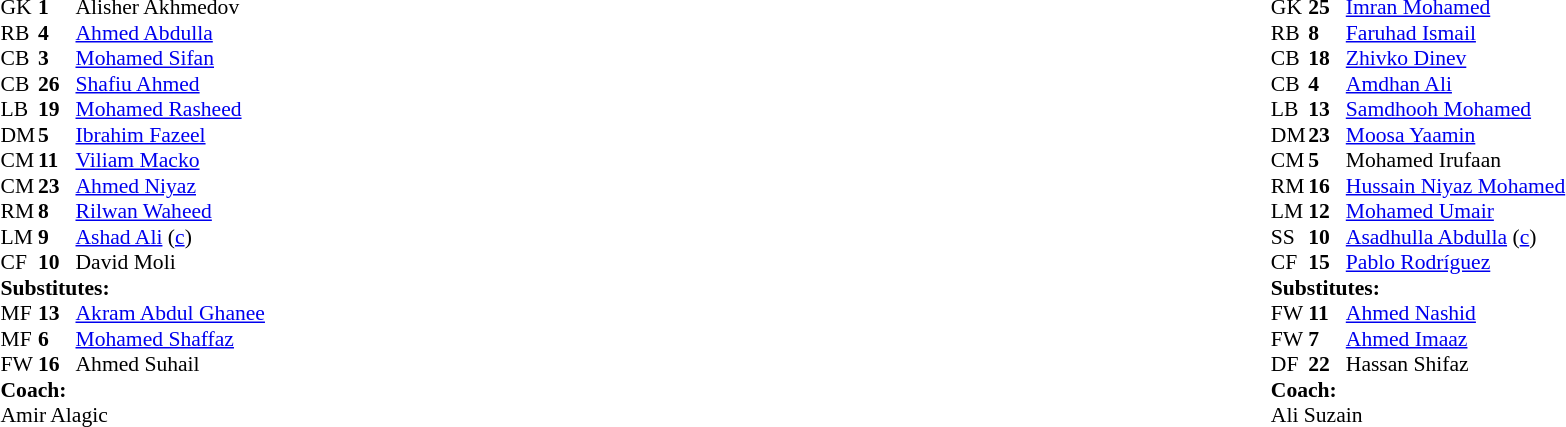<table style="width:100%">
<tr>
<td style="vertical-align:top;width:40%"><br><table style="font-size:90%" cellspacing="0" cellpadding="0">
<tr>
<th width=25></th>
<th width=25></th>
</tr>
<tr>
<td>GK</td>
<td><strong>1</strong></td>
<td> Alisher Akhmedov</td>
</tr>
<tr>
<td>RB</td>
<td><strong>4</strong></td>
<td> <a href='#'>Ahmed Abdulla</a></td>
</tr>
<tr>
<td>CB</td>
<td><strong>3</strong></td>
<td> <a href='#'>Mohamed Sifan</a></td>
</tr>
<tr>
<td>CB</td>
<td><strong>26</strong></td>
<td> <a href='#'>Shafiu Ahmed</a></td>
<td></td>
<td></td>
</tr>
<tr>
<td>LB</td>
<td><strong>19</strong></td>
<td> <a href='#'>Mohamed Rasheed</a></td>
</tr>
<tr>
<td>DM</td>
<td><strong>5</strong></td>
<td> <a href='#'>Ibrahim Fazeel</a></td>
<td></td>
<td></td>
</tr>
<tr>
<td>CM</td>
<td><strong>11</strong></td>
<td> <a href='#'>Viliam Macko</a></td>
</tr>
<tr>
<td>CM</td>
<td><strong>23</strong></td>
<td> <a href='#'>Ahmed Niyaz</a></td>
</tr>
<tr>
<td>RM</td>
<td><strong>8</strong></td>
<td> <a href='#'>Rilwan Waheed</a></td>
<td></td>
<td></td>
</tr>
<tr>
<td>LM</td>
<td><strong>9</strong></td>
<td> <a href='#'>Ashad Ali</a> (<a href='#'>c</a>)</td>
<td></td>
</tr>
<tr>
<td>CF</td>
<td><strong>10</strong></td>
<td> David Moli</td>
</tr>
<tr>
<td colspan=3><strong>Substitutes:</strong></td>
</tr>
<tr>
<td>MF</td>
<td><strong>13</strong></td>
<td> <a href='#'>Akram Abdul Ghanee</a></td>
<td></td>
<td></td>
</tr>
<tr>
<td>MF</td>
<td><strong>6</strong></td>
<td> <a href='#'>Mohamed Shaffaz</a></td>
<td></td>
<td></td>
</tr>
<tr>
<td>FW</td>
<td><strong>16</strong></td>
<td> Ahmed Suhail</td>
<td></td>
<td></td>
</tr>
<tr>
<td colspan=3><strong>Coach:</strong></td>
</tr>
<tr>
<td colspan=3> Amir Alagic</td>
</tr>
</table>
</td>
<td style="vertical-align:top"></td>
<td style="vertical-align:top; width:50%"><br><table cellspacing="0" cellpadding="0" style="font-size:90%; margin:auto">
<tr>
<th width=25></th>
<th width=25></th>
</tr>
<tr>
<td>GK</td>
<td><strong>25</strong></td>
<td> <a href='#'>Imran Mohamed</a></td>
</tr>
<tr>
<td>RB</td>
<td><strong>8</strong></td>
<td> <a href='#'>Faruhad Ismail</a></td>
</tr>
<tr>
<td>CB</td>
<td><strong>18</strong></td>
<td> <a href='#'>Zhivko Dinev</a></td>
<td></td>
</tr>
<tr>
<td>CB</td>
<td><strong>4</strong></td>
<td> <a href='#'>Amdhan Ali</a></td>
</tr>
<tr>
<td>LB</td>
<td><strong>13</strong></td>
<td> <a href='#'>Samdhooh Mohamed</a></td>
<td></td>
</tr>
<tr>
<td>DM</td>
<td><strong>23</strong></td>
<td> <a href='#'>Moosa Yaamin</a></td>
</tr>
<tr>
<td>CM</td>
<td><strong>5</strong></td>
<td> Mohamed Irufaan</td>
</tr>
<tr>
<td>RM</td>
<td><strong>16</strong></td>
<td> <a href='#'>Hussain Niyaz Mohamed</a></td>
<td></td>
<td></td>
</tr>
<tr>
<td>LM</td>
<td><strong>12</strong></td>
<td> <a href='#'>Mohamed Umair</a></td>
<td></td>
<td></td>
</tr>
<tr>
<td>SS</td>
<td><strong>10</strong></td>
<td> <a href='#'>Asadhulla Abdulla</a> (<a href='#'>c</a>)</td>
<td></td>
<td></td>
</tr>
<tr>
<td>CF</td>
<td><strong>15</strong></td>
<td> <a href='#'>Pablo Rodríguez</a></td>
<td></td>
</tr>
<tr>
<td colspan=3><strong>Substitutes:</strong></td>
</tr>
<tr>
<td>FW</td>
<td><strong>11</strong></td>
<td> <a href='#'>Ahmed Nashid</a></td>
<td></td>
<td></td>
<td></td>
</tr>
<tr>
<td>FW</td>
<td><strong>7</strong></td>
<td> <a href='#'>Ahmed Imaaz</a></td>
<td></td>
<td></td>
</tr>
<tr>
<td>DF</td>
<td><strong>22</strong></td>
<td> Hassan Shifaz</td>
<td></td>
<td></td>
</tr>
<tr>
<td colspan=3><strong>Coach:</strong></td>
</tr>
<tr>
<td colspan=3> Ali Suzain</td>
</tr>
</table>
</td>
</tr>
</table>
